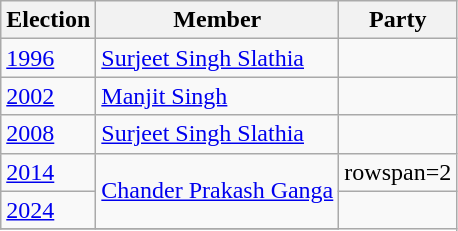<table class="wikitable sortable">
<tr>
<th>Election</th>
<th>Member</th>
<th colspan=2>Party</th>
</tr>
<tr>
<td><a href='#'>1996</a></td>
<td><a href='#'>Surjeet Singh Slathia</a></td>
<td></td>
</tr>
<tr>
<td><a href='#'>2002</a></td>
<td><a href='#'>Manjit Singh</a></td>
<td></td>
</tr>
<tr>
<td><a href='#'>2008</a></td>
<td><a href='#'>Surjeet Singh Slathia</a></td>
<td></td>
</tr>
<tr>
<td><a href='#'>2014</a></td>
<td rowspan=2><a href='#'>Chander Prakash Ganga</a></td>
<td>rowspan=2 </td>
</tr>
<tr>
<td><a href='#'>2024</a></td>
</tr>
<tr>
</tr>
</table>
